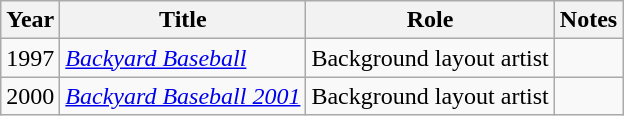<table class="wikitable">
<tr>
<th><strong>Year</strong></th>
<th>Title</th>
<th>Role</th>
<th>Notes</th>
</tr>
<tr>
<td>1997</td>
<td><em><a href='#'>Backyard Baseball</a></em></td>
<td>Background layout artist</td>
<td></td>
</tr>
<tr>
<td>2000</td>
<td><em><a href='#'>Backyard Baseball 2001</a></em></td>
<td>Background layout artist</td>
<td></td>
</tr>
</table>
